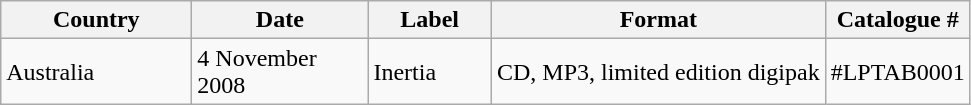<table class="wikitable">
<tr>
<th style="width:120px;">Country</th>
<th style="width:110px;">Date</th>
<th style="width:75px;">Label</th>
<th>Format</th>
<th>Catalogue #</th>
</tr>
<tr>
<td>Australia</td>
<td>4 November 2008</td>
<td>Inertia</td>
<td>CD, MP3, limited edition digipak</td>
<td>#LPTAB0001</td>
</tr>
</table>
